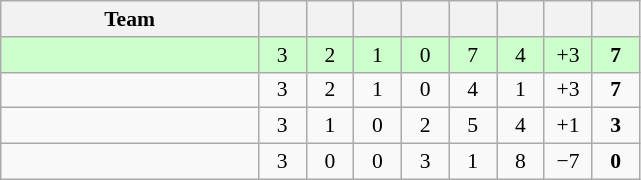<table class="wikitable" style="text-align: center; font-size: 90%;">
<tr>
<th width=165>Team</th>
<th width=25></th>
<th width=25></th>
<th width=25></th>
<th width=25></th>
<th width=25></th>
<th width=25></th>
<th width=25></th>
<th width=25></th>
</tr>
<tr bgcolor="ccffcc">
<td align="left"></td>
<td>3</td>
<td>2</td>
<td>1</td>
<td>0</td>
<td>7</td>
<td>4</td>
<td>+3</td>
<td><strong>7</strong></td>
</tr>
<tr>
<td align="left"></td>
<td>3</td>
<td>2</td>
<td>1</td>
<td>0</td>
<td>4</td>
<td>1</td>
<td>+3</td>
<td><strong>7</strong></td>
</tr>
<tr>
<td align="left"><em></em></td>
<td>3</td>
<td>1</td>
<td>0</td>
<td>2</td>
<td>5</td>
<td>4</td>
<td>+1</td>
<td><strong>3</strong></td>
</tr>
<tr>
<td align="left"></td>
<td>3</td>
<td>0</td>
<td>0</td>
<td>3</td>
<td>1</td>
<td>8</td>
<td>−7</td>
<td><strong>0</strong></td>
</tr>
</table>
